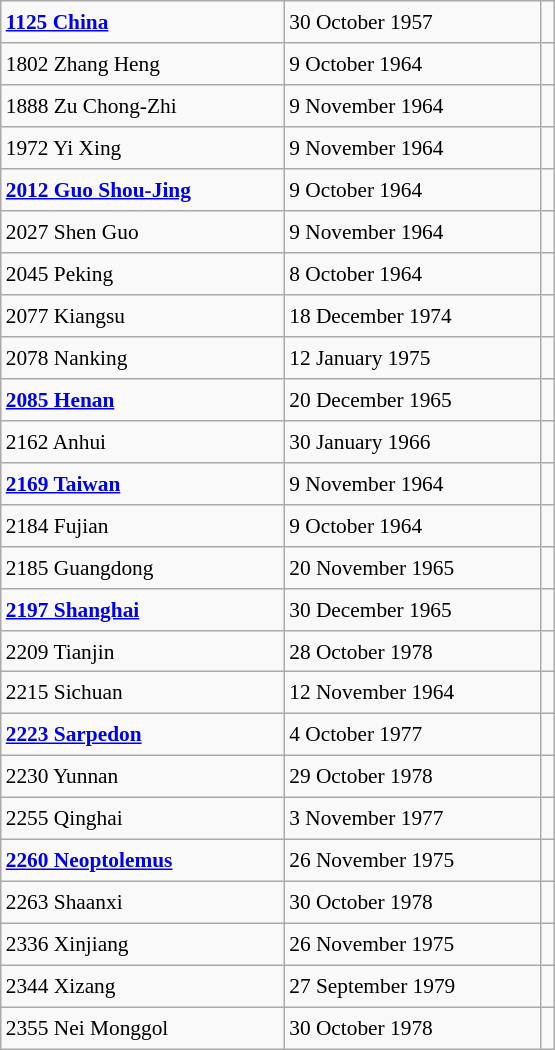<table class="wikitable" style="font-size: 89%; float: left; width: 26em; margin-right: 1em; height: 700px">
<tr>
<td><strong><a href='#'>1125 China</a></strong></td>
<td>30 October 1957</td>
<td></td>
</tr>
<tr>
<td>1802 Zhang Heng</td>
<td>9 October 1964</td>
<td></td>
</tr>
<tr>
<td>1888 Zu Chong-Zhi</td>
<td>9 November 1964</td>
<td></td>
</tr>
<tr>
<td>1972 Yi Xing</td>
<td>9 November 1964</td>
<td></td>
</tr>
<tr>
<td><strong><a href='#'>2012 Guo Shou-Jing</a></strong></td>
<td>9 October 1964</td>
<td></td>
</tr>
<tr>
<td>2027 Shen Guo</td>
<td>9 November 1964</td>
<td></td>
</tr>
<tr>
<td>2045 Peking</td>
<td>8 October 1964</td>
<td></td>
</tr>
<tr>
<td>2077 Kiangsu</td>
<td>18 December 1974</td>
<td></td>
</tr>
<tr>
<td>2078 Nanking</td>
<td>12 January 1975</td>
<td></td>
</tr>
<tr>
<td><strong><a href='#'>2085 Henan</a></strong></td>
<td>20 December 1965</td>
<td></td>
</tr>
<tr>
<td>2162 Anhui</td>
<td>30 January 1966</td>
<td></td>
</tr>
<tr>
<td><strong><a href='#'>2169 Taiwan</a></strong></td>
<td>9 November 1964</td>
<td></td>
</tr>
<tr>
<td>2184 Fujian</td>
<td>9 October 1964</td>
<td></td>
</tr>
<tr>
<td>2185 Guangdong</td>
<td>20 November 1965</td>
<td></td>
</tr>
<tr>
<td><strong><a href='#'>2197 Shanghai</a></strong></td>
<td>30 December 1965</td>
<td></td>
</tr>
<tr>
<td>2209 Tianjin</td>
<td>28 October 1978</td>
<td></td>
</tr>
<tr>
<td>2215 Sichuan</td>
<td>12 November 1964</td>
<td></td>
</tr>
<tr>
<td><strong><a href='#'>2223 Sarpedon</a></strong></td>
<td>4 October 1977</td>
<td></td>
</tr>
<tr>
<td>2230 Yunnan</td>
<td>29 October 1978</td>
<td></td>
</tr>
<tr>
<td>2255 Qinghai</td>
<td>3 November 1977</td>
<td></td>
</tr>
<tr>
<td><strong><a href='#'>2260 Neoptolemus</a></strong></td>
<td>26 November 1975</td>
<td></td>
</tr>
<tr>
<td>2263 Shaanxi</td>
<td>30 October 1978</td>
<td></td>
</tr>
<tr>
<td>2336 Xinjiang</td>
<td>26 November 1975</td>
<td></td>
</tr>
<tr>
<td>2344 Xizang</td>
<td>27 September 1979</td>
<td></td>
</tr>
<tr>
<td>2355 Nei Monggol</td>
<td>30 October 1978</td>
<td></td>
</tr>
</table>
